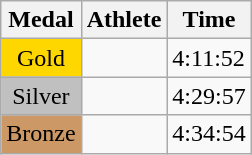<table class="wikitable">
<tr>
<th>Medal</th>
<th>Athlete</th>
<th>Time</th>
</tr>
<tr>
<td style="text-align:center;background-color:gold;">Gold</td>
<td></td>
<td>4:11:52</td>
</tr>
<tr>
<td style="text-align:center;background-color:silver;">Silver</td>
<td></td>
<td>4:29:57</td>
</tr>
<tr>
<td style="text-align:center;background-color:#CC9966;">Bronze</td>
<td></td>
<td>4:34:54</td>
</tr>
</table>
